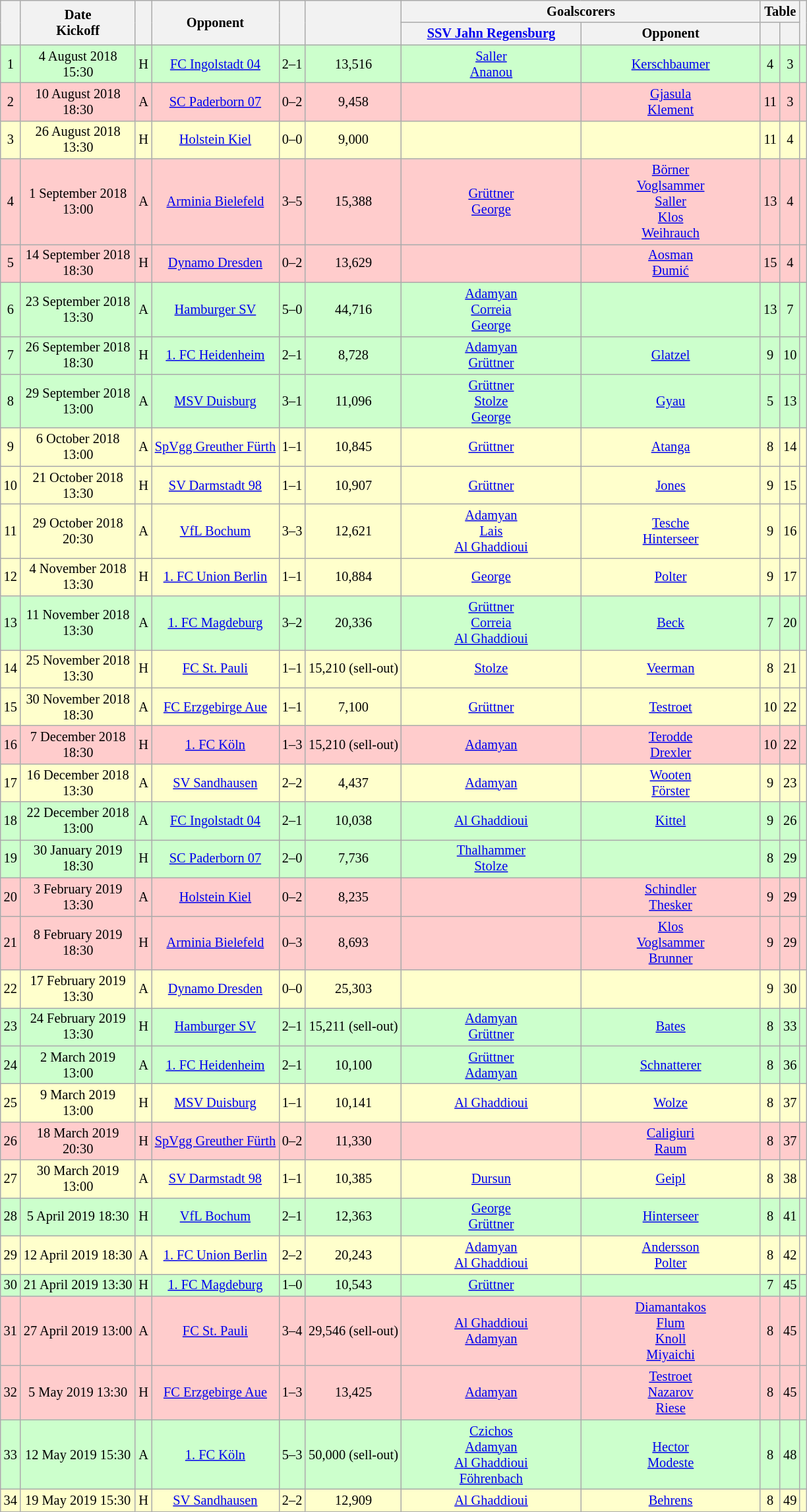<table class="wikitable" Style="text-align: center;font-size:85%">
<tr>
<th rowspan="2"></th>
<th rowspan="2" style="width:110px">Date<br>Kickoff</th>
<th rowspan="2"></th>
<th rowspan="2">Opponent</th>
<th rowspan="2"><br></th>
<th rowspan="2"></th>
<th colspan="2">Goalscorers</th>
<th colspan="2">Table</th>
<th rowspan="2"></th>
</tr>
<tr>
<th style="width:175px"><a href='#'>SSV Jahn Regensburg</a></th>
<th style="width:175px">Opponent</th>
<th></th>
<th></th>
</tr>
<tr style="background:#CCFFCC;">
<td>1</td>
<td>4 August 2018 15:30</td>
<td>H</td>
<td><a href='#'>FC Ingolstadt 04</a></td>
<td>2–1</td>
<td>13,516</td>
<td><a href='#'>Saller</a> <br> <a href='#'>Ananou</a> </td>
<td><a href='#'>Kerschbaumer</a> </td>
<td>4</td>
<td>3</td>
<td></td>
</tr>
<tr style="background:#FFCCCC;">
<td>2</td>
<td>10 August 2018 18:30</td>
<td>A</td>
<td><a href='#'>SC Paderborn 07</a></td>
<td>0–2</td>
<td>9,458</td>
<td></td>
<td><a href='#'>Gjasula</a> <br> <a href='#'>Klement</a> </td>
<td>11</td>
<td>3</td>
<td></td>
</tr>
<tr style="background:#FFFFCC;">
<td>3</td>
<td>26 August 2018 13:30</td>
<td>H</td>
<td><a href='#'>Holstein Kiel</a></td>
<td>0–0</td>
<td>9,000</td>
<td></td>
<td></td>
<td>11</td>
<td>4</td>
<td></td>
</tr>
<tr style="background:#FFCCCC;">
<td>4</td>
<td>1 September 2018 13:00</td>
<td>A</td>
<td><a href='#'>Arminia Bielefeld</a></td>
<td>3–5</td>
<td>15,388</td>
<td><a href='#'>Grüttner</a> <br> <a href='#'>George</a> </td>
<td><a href='#'>Börner</a> <br> <a href='#'>Voglsammer</a> <br> <a href='#'>Saller</a> <br> <a href='#'>Klos</a> <br> <a href='#'>Weihrauch</a> </td>
<td>13</td>
<td>4</td>
<td></td>
</tr>
<tr style="background:#FFCCCC;">
<td>5</td>
<td>14 September 2018 18:30</td>
<td>H</td>
<td><a href='#'>Dynamo Dresden</a></td>
<td>0–2</td>
<td>13,629</td>
<td></td>
<td><a href='#'>Aosman</a> <br> <a href='#'>Đumić</a> </td>
<td>15</td>
<td>4</td>
<td></td>
</tr>
<tr style="background:#CCFFCC;">
<td>6</td>
<td>23 September 2018 13:30</td>
<td>A</td>
<td><a href='#'>Hamburger SV</a></td>
<td>5–0</td>
<td>44,716</td>
<td><a href='#'>Adamyan</a> <br> <a href='#'>Correia</a> <br> <a href='#'>George</a> </td>
<td></td>
<td>13</td>
<td>7</td>
<td></td>
</tr>
<tr style="background:#CCFFCC;">
<td>7</td>
<td>26 September 2018 18:30</td>
<td>H</td>
<td><a href='#'>1. FC Heidenheim</a></td>
<td>2–1</td>
<td>8,728</td>
<td><a href='#'>Adamyan</a> <br> <a href='#'>Grüttner</a> </td>
<td><a href='#'>Glatzel</a> </td>
<td>9</td>
<td>10</td>
<td></td>
</tr>
<tr style="background:#CCFFCC;">
<td>8</td>
<td>29 September 2018 13:00</td>
<td>A</td>
<td><a href='#'>MSV Duisburg</a></td>
<td>3–1</td>
<td>11,096</td>
<td><a href='#'>Grüttner</a> <br> <a href='#'>Stolze</a> <br> <a href='#'>George</a> </td>
<td><a href='#'>Gyau</a> </td>
<td>5</td>
<td>13</td>
<td></td>
</tr>
<tr style="background:#FFFFCC;">
<td>9</td>
<td>6 October 2018 13:00</td>
<td>A</td>
<td><a href='#'>SpVgg Greuther Fürth</a></td>
<td>1–1</td>
<td>10,845</td>
<td><a href='#'>Grüttner</a> </td>
<td><a href='#'>Atanga</a> </td>
<td>8</td>
<td>14</td>
<td></td>
</tr>
<tr style="background:#FFFFCC;">
<td>10</td>
<td>21 October 2018 13:30</td>
<td>H</td>
<td><a href='#'>SV Darmstadt 98</a></td>
<td>1–1</td>
<td>10,907</td>
<td><a href='#'>Grüttner</a> </td>
<td><a href='#'>Jones</a> </td>
<td>9</td>
<td>15</td>
<td></td>
</tr>
<tr style="background:#FFFFCC;">
<td>11</td>
<td>29 October 2018 20:30</td>
<td>A</td>
<td><a href='#'>VfL Bochum</a></td>
<td>3–3</td>
<td>12,621</td>
<td><a href='#'>Adamyan</a> <br> <a href='#'>Lais</a> <br> <a href='#'>Al Ghaddioui</a> </td>
<td><a href='#'>Tesche</a> <br> <a href='#'>Hinterseer</a> </td>
<td>9</td>
<td>16</td>
<td></td>
</tr>
<tr style="background:#FFFFCC;">
<td>12</td>
<td>4 November 2018 13:30</td>
<td>H</td>
<td><a href='#'>1. FC Union Berlin</a></td>
<td>1–1</td>
<td>10,884</td>
<td><a href='#'>George</a> </td>
<td><a href='#'>Polter</a> </td>
<td>9</td>
<td>17</td>
<td></td>
</tr>
<tr style="background:#CCFFCC;">
<td>13</td>
<td>11 November 2018 13:30</td>
<td>A</td>
<td><a href='#'>1. FC Magdeburg</a></td>
<td>3–2</td>
<td>20,336</td>
<td><a href='#'>Grüttner</a> <br> <a href='#'>Correia</a> <br> <a href='#'>Al Ghaddioui</a> </td>
<td><a href='#'>Beck</a> </td>
<td>7</td>
<td>20</td>
<td></td>
</tr>
<tr style="background:#FFFFCC;">
<td>14</td>
<td>25 November 2018 13:30</td>
<td>H</td>
<td><a href='#'>FC St. Pauli</a></td>
<td>1–1</td>
<td>15,210 (sell-out)</td>
<td><a href='#'>Stolze</a> </td>
<td><a href='#'>Veerman</a> </td>
<td>8</td>
<td>21</td>
<td></td>
</tr>
<tr style="background:#FFFFCC;">
<td>15</td>
<td>30 November 2018 18:30</td>
<td>A</td>
<td><a href='#'>FC Erzgebirge Aue</a></td>
<td>1–1</td>
<td>7,100</td>
<td><a href='#'>Grüttner</a> </td>
<td><a href='#'>Testroet</a> </td>
<td>10</td>
<td>22</td>
<td></td>
</tr>
<tr style="background:#FFCCCC;">
<td>16</td>
<td>7 December 2018 18:30</td>
<td>H</td>
<td><a href='#'>1. FC Köln</a></td>
<td>1–3</td>
<td>15,210 (sell-out)</td>
<td><a href='#'>Adamyan</a> </td>
<td><a href='#'>Terodde</a> <br> <a href='#'>Drexler</a> </td>
<td>10</td>
<td>22</td>
<td></td>
</tr>
<tr style="background:#FFFFCC;">
<td>17</td>
<td>16 December 2018 13:30</td>
<td>A</td>
<td><a href='#'>SV Sandhausen</a></td>
<td>2–2</td>
<td>4,437</td>
<td><a href='#'>Adamyan</a> </td>
<td><a href='#'>Wooten</a> <br> <a href='#'>Förster</a> </td>
<td>9</td>
<td>23</td>
<td></td>
</tr>
<tr style="background:#CCFFCC;">
<td>18</td>
<td>22 December 2018 13:00</td>
<td>A</td>
<td><a href='#'>FC Ingolstadt 04</a></td>
<td>2–1</td>
<td>10,038</td>
<td><a href='#'>Al Ghaddioui</a> </td>
<td><a href='#'>Kittel</a> </td>
<td>9</td>
<td>26</td>
<td></td>
</tr>
<tr style="background:#CCFFCC;">
<td>19</td>
<td>30 January 2019 18:30</td>
<td>H</td>
<td><a href='#'>SC Paderborn 07</a></td>
<td>2–0</td>
<td>7,736</td>
<td><a href='#'>Thalhammer</a> <br> <a href='#'>Stolze</a> </td>
<td></td>
<td>8</td>
<td>29</td>
<td></td>
</tr>
<tr style="background:#FFCCCC;">
<td>20</td>
<td>3 February 2019 13:30</td>
<td>A</td>
<td><a href='#'>Holstein Kiel</a></td>
<td>0–2</td>
<td>8,235</td>
<td></td>
<td><a href='#'>Schindler</a> <br> <a href='#'>Thesker</a> </td>
<td>9</td>
<td>29</td>
<td></td>
</tr>
<tr style="background:#FFCCCC;">
<td>21</td>
<td>8 February 2019 18:30</td>
<td>H</td>
<td><a href='#'>Arminia Bielefeld</a></td>
<td>0–3</td>
<td>8,693</td>
<td></td>
<td><a href='#'>Klos</a> <br> <a href='#'>Voglsammer</a> <br> <a href='#'>Brunner</a> </td>
<td>9</td>
<td>29</td>
<td></td>
</tr>
<tr style="background:#FFFFCC;">
<td>22</td>
<td>17 February 2019 13:30</td>
<td>A</td>
<td><a href='#'>Dynamo Dresden</a></td>
<td>0–0</td>
<td>25,303</td>
<td></td>
<td></td>
<td>9</td>
<td>30</td>
<td></td>
</tr>
<tr style="background:#CCFFCC;">
<td>23</td>
<td>24 February 2019 13:30</td>
<td>H</td>
<td><a href='#'>Hamburger SV</a></td>
<td>2–1</td>
<td>15,211 (sell-out)</td>
<td><a href='#'>Adamyan</a> <br> <a href='#'>Grüttner</a> </td>
<td><a href='#'>Bates</a> </td>
<td>8</td>
<td>33</td>
<td></td>
</tr>
<tr style="background:#CCFFCC;">
<td>24</td>
<td>2 March 2019 13:00</td>
<td>A</td>
<td><a href='#'>1. FC Heidenheim</a></td>
<td>2–1</td>
<td>10,100</td>
<td><a href='#'>Grüttner</a> <br> <a href='#'>Adamyan</a> </td>
<td><a href='#'>Schnatterer</a> </td>
<td>8</td>
<td>36</td>
<td></td>
</tr>
<tr style="background:#FFFFCC;">
<td>25</td>
<td>9 March 2019 13:00</td>
<td>H</td>
<td><a href='#'>MSV Duisburg</a></td>
<td>1–1</td>
<td>10,141</td>
<td><a href='#'>Al Ghaddioui</a> </td>
<td><a href='#'>Wolze</a> </td>
<td>8</td>
<td>37</td>
<td></td>
</tr>
<tr style="background:#FFCCCC;">
<td>26</td>
<td>18 March 2019 20:30</td>
<td>H</td>
<td><a href='#'>SpVgg Greuther Fürth</a></td>
<td>0–2</td>
<td>11,330</td>
<td></td>
<td><a href='#'>Caligiuri</a> <br> <a href='#'>Raum</a> </td>
<td>8</td>
<td>37</td>
<td></td>
</tr>
<tr style="background:#FFFFCC;">
<td>27</td>
<td>30 March 2019 13:00</td>
<td>A</td>
<td><a href='#'>SV Darmstadt 98</a></td>
<td>1–1</td>
<td>10,385</td>
<td><a href='#'>Dursun</a> </td>
<td><a href='#'>Geipl</a> </td>
<td>8</td>
<td>38</td>
<td></td>
</tr>
<tr style="background:#CCFFCC;">
<td>28</td>
<td>5 April 2019 18:30</td>
<td>H</td>
<td><a href='#'>VfL Bochum</a></td>
<td>2–1</td>
<td>12,363</td>
<td><a href='#'>George</a> <br> <a href='#'>Grüttner</a> </td>
<td><a href='#'>Hinterseer</a> </td>
<td>8</td>
<td>41</td>
<td></td>
</tr>
<tr style="background:#FFFFCC;">
<td>29</td>
<td>12 April 2019 18:30</td>
<td>A</td>
<td><a href='#'>1. FC Union Berlin</a></td>
<td>2–2</td>
<td>20,243</td>
<td><a href='#'>Adamyan</a> <br> <a href='#'>Al Ghaddioui</a> </td>
<td><a href='#'>Andersson</a> <br> <a href='#'>Polter</a> </td>
<td>8</td>
<td>42</td>
<td></td>
</tr>
<tr style="background:#CCFFCC;">
<td>30</td>
<td>21 April 2019 13:30</td>
<td>H</td>
<td><a href='#'>1. FC Magdeburg</a></td>
<td>1–0</td>
<td>10,543</td>
<td><a href='#'>Grüttner</a> </td>
<td></td>
<td>7</td>
<td>45</td>
<td></td>
</tr>
<tr style="background:#FFCCCC;">
<td>31</td>
<td>27 April 2019 13:00</td>
<td>A</td>
<td><a href='#'>FC St. Pauli</a></td>
<td>3–4</td>
<td>29,546 (sell-out)</td>
<td><a href='#'>Al Ghaddioui</a> <br> <a href='#'>Adamyan</a> </td>
<td><a href='#'>Diamantakos</a> <br> <a href='#'>Flum</a> <br> <a href='#'>Knoll</a> <br> <a href='#'>Miyaichi</a> </td>
<td>8</td>
<td>45</td>
<td></td>
</tr>
<tr style="background:#FFCCCC;">
<td>32</td>
<td>5 May 2019 13:30</td>
<td>H</td>
<td><a href='#'>FC Erzgebirge Aue</a></td>
<td>1–3</td>
<td>13,425</td>
<td><a href='#'>Adamyan</a> </td>
<td><a href='#'>Testroet</a> <br> <a href='#'>Nazarov</a> <br> <a href='#'>Riese</a> </td>
<td>8</td>
<td>45</td>
<td></td>
</tr>
<tr style="background:#CCFFCC;">
<td>33</td>
<td>12 May 2019 15:30</td>
<td>A</td>
<td><a href='#'>1. FC Köln</a></td>
<td>5–3</td>
<td>50,000 (sell-out)</td>
<td><a href='#'>Czichos</a> <br> <a href='#'>Adamyan</a> <br> <a href='#'>Al Ghaddioui</a> <br> <a href='#'>Föhrenbach</a> </td>
<td><a href='#'>Hector</a> <br> <a href='#'>Modeste</a> </td>
<td>8</td>
<td>48</td>
<td></td>
</tr>
<tr style="background:#FFFFCC;">
<td>34</td>
<td>19 May 2019 15:30</td>
<td>H</td>
<td><a href='#'>SV Sandhausen</a></td>
<td>2–2</td>
<td>12,909</td>
<td><a href='#'>Al Ghaddioui</a> </td>
<td><a href='#'>Behrens</a> </td>
<td>8</td>
<td>49</td>
<td></td>
</tr>
</table>
